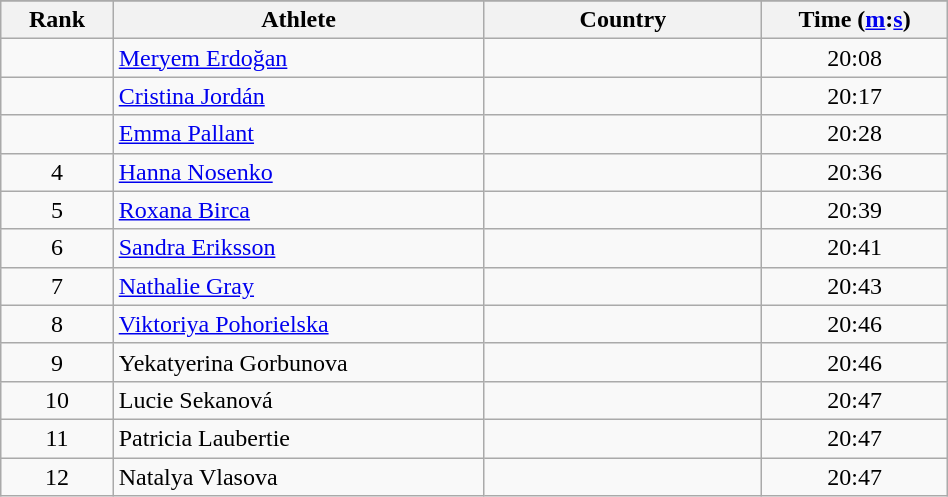<table class="wikitable" width=50%>
<tr>
</tr>
<tr>
<th width=5%>Rank</th>
<th width=20%>Athlete</th>
<th width=15%>Country</th>
<th width=10%>Time (<a href='#'>m</a>:<a href='#'>s</a>)</th>
</tr>
<tr align="center">
<td></td>
<td align="left"><a href='#'>Meryem Erdoğan</a></td>
<td align="left"></td>
<td>20:08</td>
</tr>
<tr align="center">
<td></td>
<td align="left"><a href='#'>Cristina Jordán</a></td>
<td align="left"></td>
<td>20:17</td>
</tr>
<tr align="center">
<td></td>
<td align="left"><a href='#'>Emma Pallant</a></td>
<td align="left"></td>
<td>20:28</td>
</tr>
<tr align="center">
<td>4</td>
<td align="left"><a href='#'>Hanna Nosenko</a></td>
<td align="left"></td>
<td>20:36</td>
</tr>
<tr align="center">
<td>5</td>
<td align="left"><a href='#'>Roxana Birca</a></td>
<td align="left"></td>
<td>20:39</td>
</tr>
<tr align="center">
<td>6</td>
<td align="left"><a href='#'>Sandra Eriksson</a></td>
<td align="left"></td>
<td>20:41</td>
</tr>
<tr align="center">
<td>7</td>
<td align="left"><a href='#'>Nathalie Gray</a></td>
<td align="left"></td>
<td>20:43</td>
</tr>
<tr align="center">
<td>8</td>
<td align="left"><a href='#'>Viktoriya Pohorielska</a></td>
<td align="left"></td>
<td>20:46</td>
</tr>
<tr align="center">
<td>9</td>
<td align="left">Yekatyerina Gorbunova</td>
<td align="left"></td>
<td>20:46</td>
</tr>
<tr align="center">
<td>10</td>
<td align="left">Lucie Sekanová</td>
<td align="left"></td>
<td>20:47</td>
</tr>
<tr align="center">
<td>11</td>
<td align="left">Patricia Laubertie</td>
<td align="left"></td>
<td>20:47</td>
</tr>
<tr align="center">
<td>12</td>
<td align="left">Natalya Vlasova</td>
<td align="left"></td>
<td>20:47</td>
</tr>
</table>
